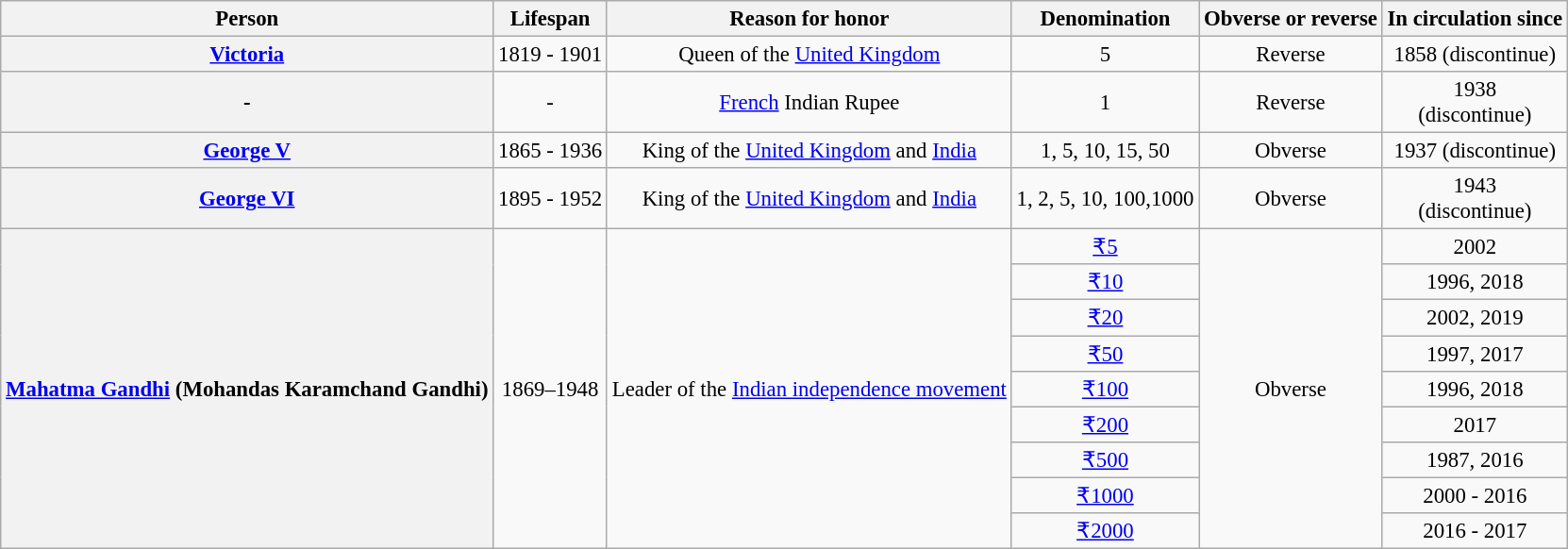<table class="wikitable" style="font-size: 95%; text-align:center;">
<tr>
<th>Person</th>
<th>Lifespan</th>
<th>Reason for honor</th>
<th>Denomination</th>
<th>Obverse or reverse</th>
<th>In circulation since</th>
</tr>
<tr>
<th><a href='#'>Victoria</a></th>
<td>1819 - 1901</td>
<td>Queen of the <a href='#'>United Kingdom</a></td>
<td>5</td>
<td>Reverse</td>
<td>1858 (discontinue)</td>
</tr>
<tr>
<th>-</th>
<td>-</td>
<td><a href='#'>French</a> Indian Rupee</td>
<td>1</td>
<td>Reverse</td>
<td>1938<br>(discontinue)</td>
</tr>
<tr>
<th><a href='#'>George V</a></th>
<td>1865 - 1936</td>
<td>King of the <a href='#'>United Kingdom</a> and <a href='#'>India</a></td>
<td>1, 5, 10, 15, 50</td>
<td>Obverse</td>
<td>1937 (discontinue)</td>
</tr>
<tr>
<th><a href='#'>George VI</a></th>
<td>1895 - 1952</td>
<td>King of the <a href='#'>United Kingdom</a> and <a href='#'>India</a></td>
<td>1, 2, 5, 10, 100,1000</td>
<td>Obverse</td>
<td>1943<br>(discontinue)</td>
</tr>
<tr>
<th rowspan="9"><a href='#'>Mahatma Gandhi</a> (Mohandas Karamchand Gandhi)</th>
<td rowspan="9">1869–1948</td>
<td rowspan="9">Leader of the <a href='#'>Indian independence movement</a></td>
<td><a href='#'>₹5</a></td>
<td rowspan="9">Obverse</td>
<td>2002</td>
</tr>
<tr>
<td><a href='#'>₹10</a></td>
<td>1996, 2018</td>
</tr>
<tr>
<td><a href='#'>₹20</a></td>
<td>2002, 2019</td>
</tr>
<tr>
<td><a href='#'>₹50</a></td>
<td>1997, 2017</td>
</tr>
<tr>
<td><a href='#'>₹100</a></td>
<td>1996, 2018</td>
</tr>
<tr>
<td><a href='#'>₹200</a></td>
<td>2017</td>
</tr>
<tr>
<td><a href='#'>₹500</a></td>
<td>1987, 2016</td>
</tr>
<tr>
<td><a href='#'>₹1000</a></td>
<td>2000 - 2016</td>
</tr>
<tr>
<td><a href='#'>₹2000</a></td>
<td>2016 - 2017</td>
</tr>
</table>
